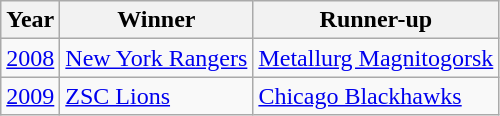<table class="wikitable">
<tr>
<th>Year</th>
<th>Winner</th>
<th>Runner-up</th>
</tr>
<tr>
<td><a href='#'>2008</a></td>
<td><a href='#'>New York Rangers</a></td>
<td><a href='#'>Metallurg Magnitogorsk</a></td>
</tr>
<tr>
<td><a href='#'>2009</a></td>
<td><a href='#'>ZSC Lions</a></td>
<td><a href='#'>Chicago Blackhawks</a></td>
</tr>
</table>
